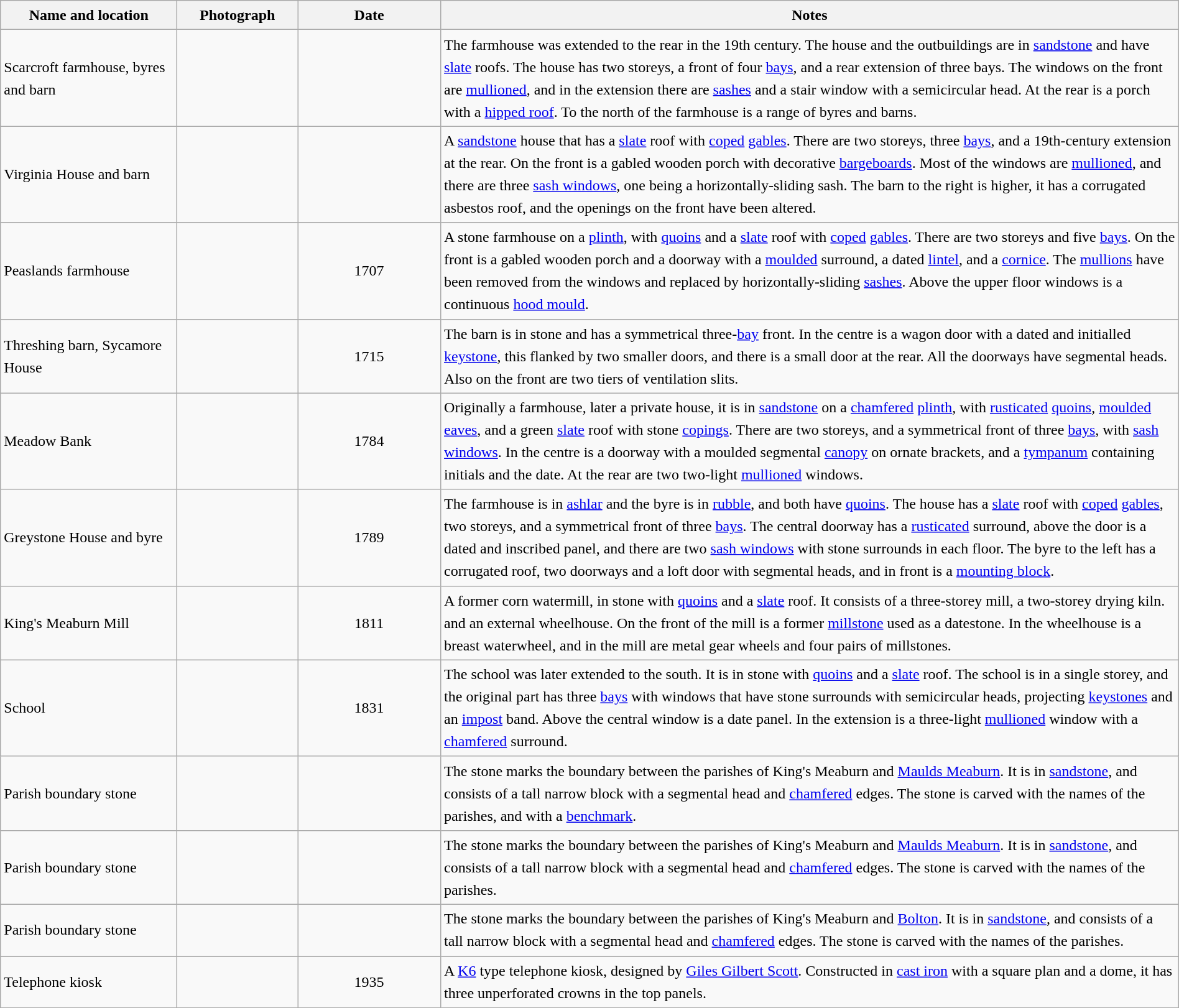<table class="wikitable sortable plainrowheaders" style="width:100%;border:0px;text-align:left;line-height:150%;">
<tr>
<th scope="col"  style="width:150px">Name and location</th>
<th scope="col"  style="width:100px" class="unsortable">Photograph</th>
<th scope="col"  style="width:120px">Date</th>
<th scope="col"  style="width:650px" class="unsortable">Notes</th>
</tr>
<tr>
<td>Scarcroft farmhouse, byres and barn<br><small></small></td>
<td></td>
<td align="center"></td>
<td>The farmhouse was extended to the rear in the 19th century.  The house and the outbuildings are in <a href='#'>sandstone</a> and have <a href='#'>slate</a> roofs.  The house has two storeys, a front of four <a href='#'>bays</a>, and a rear extension of three bays.  The windows on the front are <a href='#'>mullioned</a>, and in the extension there are <a href='#'>sashes</a> and a stair window with a semicircular head. At the rear is a porch with a <a href='#'>hipped roof</a>.  To the north of the farmhouse is a range of byres and barns.</td>
</tr>
<tr>
<td>Virginia House and barn<br><small></small></td>
<td></td>
<td align="center"></td>
<td>A <a href='#'>sandstone</a> house that has a <a href='#'>slate</a> roof with <a href='#'>coped</a> <a href='#'>gables</a>.  There are two storeys, three <a href='#'>bays</a>, and a 19th-century extension at the rear.  On the front is a gabled wooden porch with decorative <a href='#'>bargeboards</a>.  Most of the windows are <a href='#'>mullioned</a>, and there are three <a href='#'>sash windows</a>, one being a horizontally-sliding sash.  The barn to the right is higher, it has a corrugated asbestos roof, and the openings on the front have been altered.</td>
</tr>
<tr>
<td>Peaslands farmhouse<br><small></small></td>
<td></td>
<td align="center">1707</td>
<td>A stone farmhouse on a <a href='#'>plinth</a>, with <a href='#'>quoins</a> and a <a href='#'>slate</a> roof with <a href='#'>coped</a> <a href='#'>gables</a>.  There are two storeys and five <a href='#'>bays</a>.  On the front is a gabled wooden porch and a doorway with a <a href='#'>moulded</a> surround, a dated <a href='#'>lintel</a>, and a <a href='#'>cornice</a>.  The <a href='#'>mullions</a> have been removed from the windows and replaced by horizontally-sliding <a href='#'>sashes</a>.  Above the upper floor windows is a continuous <a href='#'>hood mould</a>.</td>
</tr>
<tr>
<td>Threshing barn, Sycamore House<br><small></small></td>
<td></td>
<td align="center">1715</td>
<td>The barn is in stone and has a symmetrical three-<a href='#'>bay</a> front.  In the centre is a wagon door with a dated and initialled <a href='#'>keystone</a>, this flanked by two smaller doors, and there is a small door at the rear.  All the doorways have segmental heads.  Also on the front are two tiers of ventilation slits.</td>
</tr>
<tr>
<td>Meadow Bank<br><small></small></td>
<td></td>
<td align="center">1784</td>
<td>Originally a farmhouse, later a private house, it is in <a href='#'>sandstone</a> on a <a href='#'>chamfered</a> <a href='#'>plinth</a>, with <a href='#'>rusticated</a> <a href='#'>quoins</a>, <a href='#'>moulded</a> <a href='#'>eaves</a>, and a green <a href='#'>slate</a> roof with stone <a href='#'>copings</a>.  There are two storeys, and a symmetrical front of three <a href='#'>bays</a>, with <a href='#'>sash windows</a>.  In the centre is a doorway with a moulded segmental <a href='#'>canopy</a> on ornate brackets, and a <a href='#'>tympanum</a> containing initials and the date.  At the rear are two two-light <a href='#'>mullioned</a> windows.</td>
</tr>
<tr>
<td>Greystone House and byre<br><small></small></td>
<td></td>
<td align="center">1789</td>
<td>The farmhouse is in <a href='#'>ashlar</a> and the byre is in <a href='#'>rubble</a>, and both have <a href='#'>quoins</a>.  The house has a <a href='#'>slate</a> roof with <a href='#'>coped</a> <a href='#'>gables</a>, two storeys, and a symmetrical front of three <a href='#'>bays</a>.  The central doorway has a <a href='#'>rusticated</a> surround, above the door is a dated and inscribed panel, and there are two <a href='#'>sash windows</a> with stone surrounds in each floor.  The byre to the left has a corrugated roof, two doorways and a loft door with segmental heads, and in front is a <a href='#'>mounting block</a>.</td>
</tr>
<tr>
<td>King's Meaburn Mill<br><small></small></td>
<td></td>
<td align="center">1811</td>
<td>A former corn watermill, in stone with <a href='#'>quoins</a> and a <a href='#'>slate</a> roof.  It consists of a three-storey mill, a two-storey drying kiln. and an external wheelhouse.  On the front of the mill is a former <a href='#'>millstone</a> used as a datestone.  In the wheelhouse is a breast waterwheel, and in the mill are metal gear wheels and four pairs of millstones.</td>
</tr>
<tr>
<td>School<br><small></small></td>
<td></td>
<td align="center">1831</td>
<td>The school was later extended to the south.  It is in stone with <a href='#'>quoins</a> and a <a href='#'>slate</a> roof.  The school is in a single storey, and the original part has three <a href='#'>bays</a> with windows that have stone surrounds with semicircular heads, projecting <a href='#'>keystones</a> and an <a href='#'>impost</a> band.  Above the central window is a date panel.  In the extension is a three-light <a href='#'>mullioned</a> window with a <a href='#'>chamfered</a> surround.</td>
</tr>
<tr>
<td>Parish boundary stone<br><small></small></td>
<td></td>
<td align="center"></td>
<td>The stone marks the boundary between the parishes of King's Meaburn and <a href='#'>Maulds Meaburn</a>.  It is in <a href='#'>sandstone</a>, and consists of a tall narrow block with a segmental head and <a href='#'>chamfered</a> edges.  The stone is carved with the names of the parishes, and with a <a href='#'>benchmark</a>.</td>
</tr>
<tr>
<td>Parish boundary stone<br><small></small></td>
<td></td>
<td align="center"></td>
<td>The stone marks the boundary between the parishes of King's Meaburn and <a href='#'>Maulds Meaburn</a>.  It is in <a href='#'>sandstone</a>, and consists of a tall narrow block with a segmental head and <a href='#'>chamfered</a> edges.  The stone is carved with the names of the parishes.</td>
</tr>
<tr>
<td>Parish boundary stone<br><small></small></td>
<td></td>
<td align="center"></td>
<td>The stone marks the boundary between the parishes of King's Meaburn and <a href='#'>Bolton</a>.  It is in <a href='#'>sandstone</a>, and consists of a tall narrow block with a segmental head and <a href='#'>chamfered</a> edges.  The stone is carved with the names of the parishes.</td>
</tr>
<tr>
<td>Telephone kiosk<br><small></small></td>
<td></td>
<td align="center">1935</td>
<td>A <a href='#'>K6</a> type telephone kiosk, designed by <a href='#'>Giles Gilbert Scott</a>.  Constructed in <a href='#'>cast iron</a> with a square plan and a dome, it has three unperforated crowns in the top panels.</td>
</tr>
<tr>
</tr>
</table>
